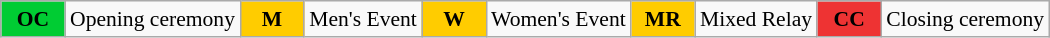<table class="wikitable" style="margin:0.5em auto; font-size:90%;position:relative;">
<tr>
<td style="width:2.5em; background:#00cc33; text-align:center"><strong>OC</strong></td>
<td>Opening ceremony</td>
<td style="width:2.5em; background:#ffcc00; text-align:center"><strong>M</strong></td>
<td>Men's Event</td>
<td style="width:2.5em; background:#ffcc00; text-align:center"><strong>W</strong></td>
<td>Women's Event</td>
<td style="width:2.5em; background:#ffcc00; text-align:center"><strong>MR</strong></td>
<td>Mixed Relay</td>
<td style="width:2.5em; background:#ee3333; text-align:center"><strong>CC</strong></td>
<td>Closing ceremony</td>
</tr>
</table>
